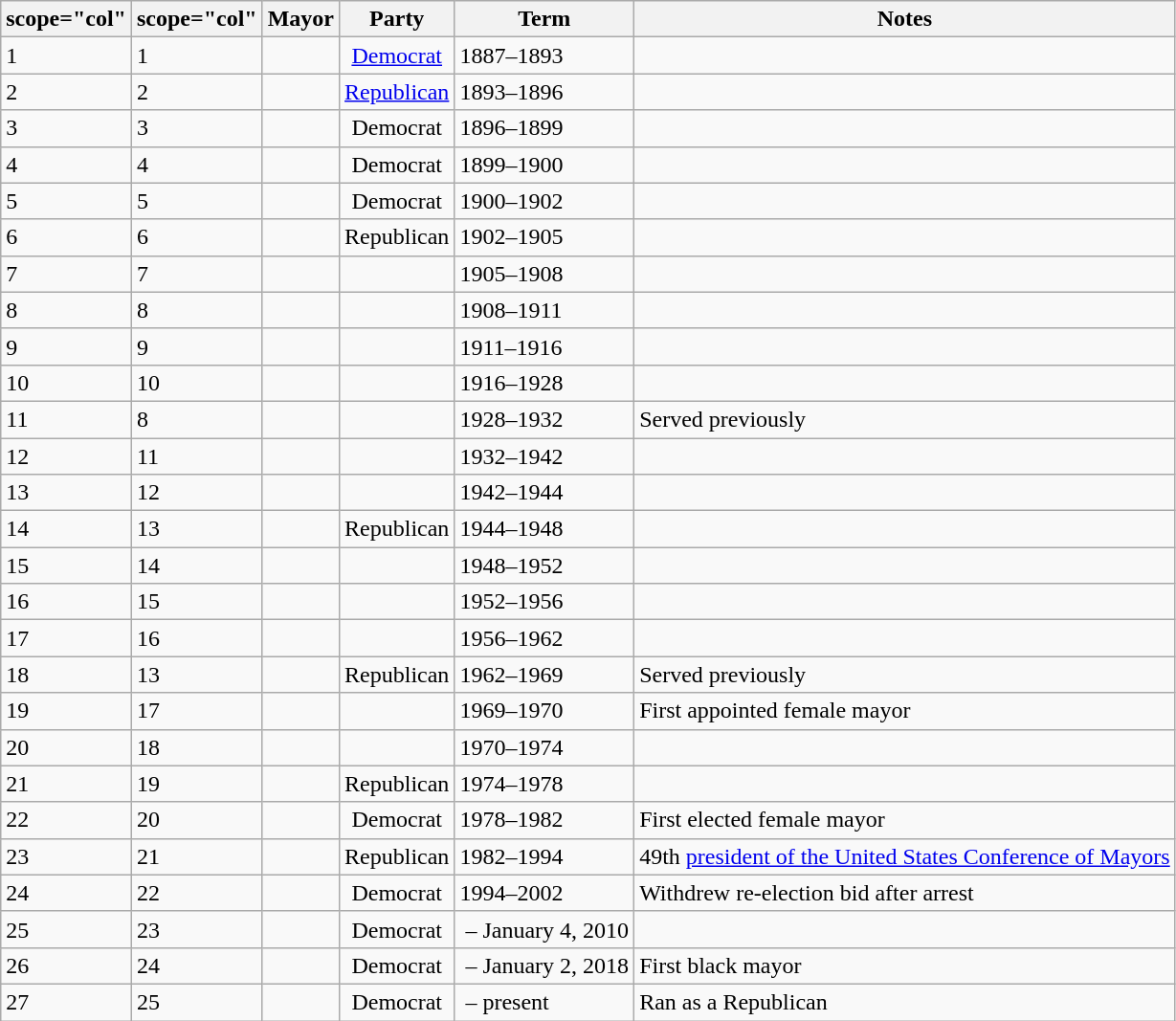<table class="wikitable sortable sticky-header">
<tr>
<th>scope="col" </th>
<th>scope="col" </th>
<th>Mayor</th>
<th>Party</th>
<th>Term</th>
<th scope="col" class="unsortable">Notes</th>
</tr>
<tr>
<td>1</td>
<td>1</td>
<td></td>
<td align="center" ><a href='#'>Democrat</a></td>
<td>1887–1893</td>
<td></td>
</tr>
<tr>
<td>2</td>
<td>2</td>
<td></td>
<td align="center" ><a href='#'>Republican</a></td>
<td>1893–1896</td>
<td></td>
</tr>
<tr>
<td>3</td>
<td>3</td>
<td></td>
<td align="center" >Democrat</td>
<td>1896–1899</td>
<td></td>
</tr>
<tr>
<td>4</td>
<td>4</td>
<td></td>
<td align="center" >Democrat</td>
<td>1899–1900</td>
<td></td>
</tr>
<tr>
<td>5</td>
<td>5</td>
<td></td>
<td align="center" >Democrat</td>
<td>1900–1902</td>
<td></td>
</tr>
<tr>
<td>6</td>
<td>6</td>
<td></td>
<td align="center" >Republican</td>
<td>1902–1905</td>
<td></td>
</tr>
<tr>
<td>7</td>
<td>7</td>
<td></td>
<td></td>
<td>1905–1908</td>
<td></td>
</tr>
<tr>
<td>8</td>
<td>8</td>
<td></td>
<td></td>
<td>1908–1911</td>
<td></td>
</tr>
<tr>
<td>9</td>
<td>9</td>
<td></td>
<td></td>
<td>1911–1916</td>
<td></td>
</tr>
<tr>
<td>10</td>
<td>10</td>
<td></td>
<td></td>
<td>1916–1928</td>
<td></td>
</tr>
<tr>
<td>11</td>
<td>8</td>
<td></td>
<td></td>
<td>1928–1932</td>
<td>Served previously</td>
</tr>
<tr>
<td>12</td>
<td>11</td>
<td></td>
<td></td>
<td>1932–1942</td>
<td></td>
</tr>
<tr>
<td>13</td>
<td>12</td>
<td></td>
<td></td>
<td>1942–1944</td>
<td></td>
</tr>
<tr>
<td>14</td>
<td>13</td>
<td></td>
<td align="center" >Republican</td>
<td>1944–1948</td>
<td></td>
</tr>
<tr>
<td>15</td>
<td>14</td>
<td></td>
<td></td>
<td>1948–1952</td>
<td></td>
</tr>
<tr>
<td>16</td>
<td>15</td>
<td></td>
<td></td>
<td>1952–1956</td>
<td></td>
</tr>
<tr>
<td>17</td>
<td>16</td>
<td></td>
<td></td>
<td>1956–1962</td>
<td></td>
</tr>
<tr>
<td>18</td>
<td>13</td>
<td></td>
<td align="center" >Republican</td>
<td>1962–1969</td>
<td>Served previously</td>
</tr>
<tr>
<td>19</td>
<td>17</td>
<td></td>
<td></td>
<td>1969–1970</td>
<td>First appointed female mayor</td>
</tr>
<tr>
<td>20</td>
<td>18</td>
<td></td>
<td></td>
<td>1970–1974</td>
<td></td>
</tr>
<tr>
<td>21</td>
<td>19</td>
<td></td>
<td align="center" >Republican</td>
<td>1974–1978</td>
<td></td>
</tr>
<tr>
<td>22</td>
<td>20</td>
<td></td>
<td align="center" >Democrat</td>
<td>1978–1982</td>
<td>First elected female mayor</td>
</tr>
<tr>
<td>23</td>
<td>21</td>
<td></td>
<td align="center" >Republican</td>
<td>1982–1994</td>
<td>49th <a href='#'>president of the United States Conference of Mayors</a></td>
</tr>
<tr>
<td>24</td>
<td>22</td>
<td></td>
<td align="center" >Democrat</td>
<td>1994–2002</td>
<td>Withdrew re-election bid after arrest</td>
</tr>
<tr>
<td>25</td>
<td>23</td>
<td></td>
<td align="center" >Democrat</td>
<td> – January 4, 2010</td>
<td></td>
</tr>
<tr>
<td>26</td>
<td>24</td>
<td></td>
<td align="center" >Democrat</td>
<td> – January 2, 2018</td>
<td>First black mayor</td>
</tr>
<tr>
<td>27</td>
<td>25</td>
<td></td>
<td align="center" >Democrat</td>
<td> – present</td>
<td>Ran as a Republican</td>
</tr>
</table>
